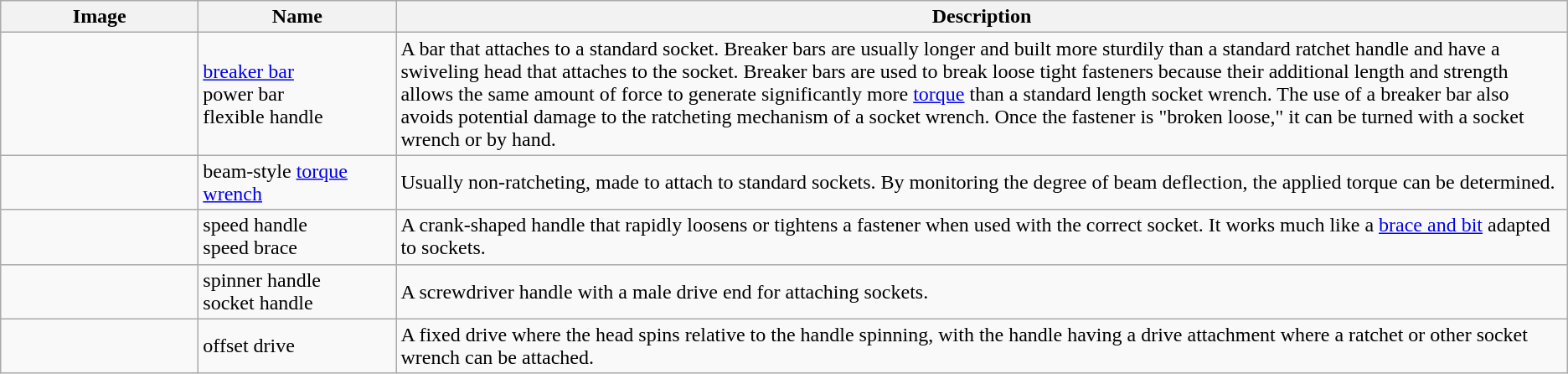<table class="wikitable">
<tr>
<th style="width: 150px;">Image</th>
<th style="width: 150px;">Name</th>
<th>Description</th>
</tr>
<tr>
<td></td>
<td><a href='#'>breaker bar</a><br>power bar<br>flexible handle</td>
<td>A bar that attaches to a standard socket. Breaker bars are usually longer and built more sturdily than a standard ratchet handle and have a swiveling head that attaches to the socket. Breaker bars are used to break loose tight fasteners because their additional length and strength allows the same amount of force to generate significantly more <a href='#'>torque</a> than a standard length socket wrench. The use of a breaker bar also avoids potential damage to the ratcheting mechanism of a socket wrench. Once the fastener is "broken loose," it can be turned with a socket wrench or by hand.</td>
</tr>
<tr>
<td></td>
<td>beam-style <a href='#'>torque wrench</a></td>
<td>Usually non-ratcheting, made to attach to standard sockets. By monitoring the degree of beam deflection, the applied torque can be determined.</td>
</tr>
<tr>
<td></td>
<td>speed handle<br>speed brace</td>
<td>A crank-shaped handle that rapidly loosens or tightens a fastener when used with the correct socket. It works much like a <a href='#'>brace and bit</a> adapted to sockets.</td>
</tr>
<tr>
<td></td>
<td>spinner handle<br>socket handle</td>
<td>A screwdriver handle with a male drive end for attaching sockets.</td>
</tr>
<tr>
<td></td>
<td>offset drive</td>
<td>A fixed drive where the head spins relative to the handle spinning, with the handle having a drive attachment where a ratchet or other socket wrench can be attached.</td>
</tr>
</table>
